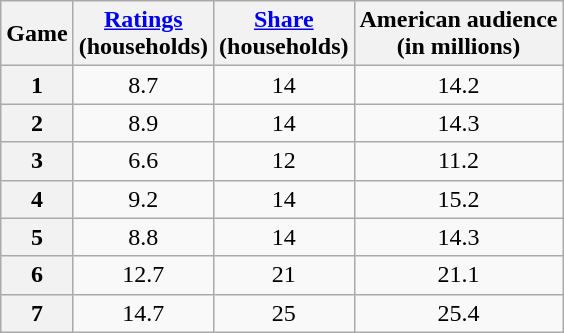<table class="wikitable" style="text-align:center;">
<tr>
<th>Game</th>
<th><a href='#'>Ratings</a><br>(households)</th>
<th><a href='#'>Share</a><br>(households)</th>
<th>American audience<br>(in millions)</th>
</tr>
<tr>
<th>1</th>
<td>8.7</td>
<td>14</td>
<td>14.2</td>
</tr>
<tr>
<th>2</th>
<td>8.9</td>
<td>14</td>
<td>14.3</td>
</tr>
<tr>
<th>3</th>
<td>6.6</td>
<td>12</td>
<td>11.2</td>
</tr>
<tr>
<th>4</th>
<td>9.2</td>
<td>14</td>
<td>15.2</td>
</tr>
<tr>
<th>5</th>
<td>8.8</td>
<td>14</td>
<td>14.3</td>
</tr>
<tr>
<th>6</th>
<td>12.7</td>
<td>21</td>
<td>21.1</td>
</tr>
<tr>
<th>7</th>
<td>14.7</td>
<td>25</td>
<td>25.4</td>
</tr>
</table>
